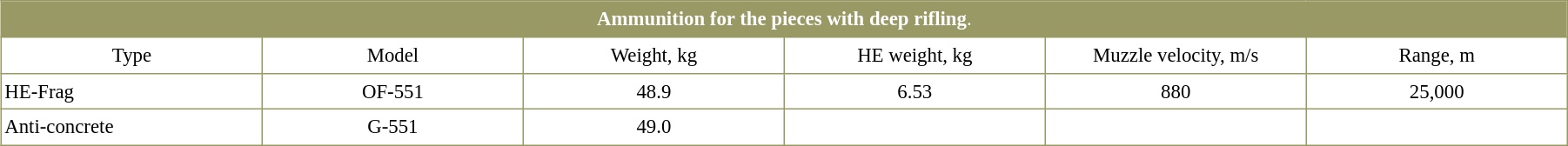<table border=0 cellspacing=0 cellpadding=2 style="margin:0 0 .5em 1em; width:95%; background:#fff; border-collapse:collapse; border:1px solid #996; line-height:1.5; font-size:95%">
<tr style="vertical-align:top; text-align:center; border:1px solid #996; background-color:#996; color:#fff">
<td colspan="6"><strong>Ammunition for the pieces with deep rifling</strong>.</td>
</tr>
<tr style="vertical-align:top; text-align:center; border:1px solid #996;">
<td width="15%" style="border:1px solid #996">Type</td>
<td width="15%" style="border:1px solid #996">Model</td>
<td width="15%" style="border:1px solid #996">Weight, kg</td>
<td width="15%" style="border:1px solid #996">HE weight, kg</td>
<td width="15%" style="border:1px solid #996">Muzzle velocity, m/s</td>
<td width="15%" style="border:1px solid #996">Range, m</td>
</tr>
<tr style="vertical-align:top; text-align:center;">
<td style="border:1px solid #996; text-align:left">HE-Frag</td>
<td style="border:1px solid #996">OF-551</td>
<td style="border:1px solid #996">48.9</td>
<td style="border:1px solid #996">6.53</td>
<td style="border:1px solid #996">880</td>
<td style="border:1px solid #996">25,000</td>
</tr>
<tr style="vertical-align:top; text-align:center;">
<td style="border:1px solid #996; text-align:left">Anti-concrete</td>
<td style="border:1px solid #996">G-551</td>
<td style="border:1px solid #996">49.0</td>
<td style="border:1px solid #996"></td>
<td style="border:1px solid #996"></td>
<td style="border:1px solid #996"></td>
</tr>
</table>
